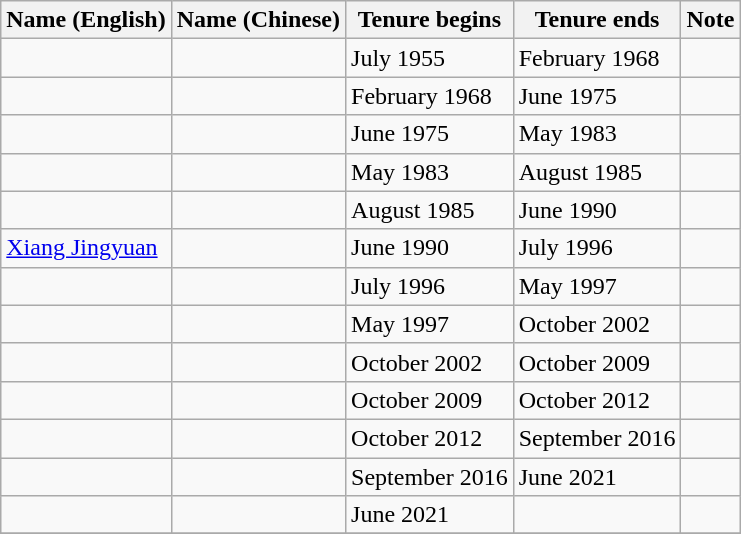<table class="wikitable">
<tr>
<th>Name (English)</th>
<th>Name (Chinese)</th>
<th>Tenure begins</th>
<th>Tenure ends</th>
<th>Note</th>
</tr>
<tr>
<td></td>
<td></td>
<td>July 1955</td>
<td>February 1968</td>
<td></td>
</tr>
<tr>
<td></td>
<td></td>
<td>February 1968</td>
<td>June 1975</td>
<td></td>
</tr>
<tr>
<td></td>
<td></td>
<td>June 1975</td>
<td>May 1983</td>
<td></td>
</tr>
<tr>
<td></td>
<td></td>
<td>May 1983</td>
<td>August 1985</td>
<td></td>
</tr>
<tr>
<td></td>
<td></td>
<td>August 1985</td>
<td>June 1990</td>
<td></td>
</tr>
<tr>
<td><a href='#'>Xiang Jingyuan</a></td>
<td></td>
<td>June 1990</td>
<td>July 1996</td>
<td></td>
</tr>
<tr>
<td></td>
<td></td>
<td>July 1996</td>
<td>May 1997</td>
<td></td>
</tr>
<tr>
<td></td>
<td></td>
<td>May 1997</td>
<td>October 2002</td>
<td></td>
</tr>
<tr>
<td></td>
<td></td>
<td>October 2002</td>
<td>October 2009</td>
<td></td>
</tr>
<tr>
<td></td>
<td></td>
<td>October 2009</td>
<td>October 2012</td>
<td></td>
</tr>
<tr>
<td></td>
<td></td>
<td>October 2012</td>
<td>September 2016</td>
<td></td>
</tr>
<tr>
<td></td>
<td></td>
<td>September 2016</td>
<td>June 2021</td>
<td></td>
</tr>
<tr>
<td></td>
<td></td>
<td>June 2021</td>
<td></td>
<td></td>
</tr>
<tr>
</tr>
</table>
